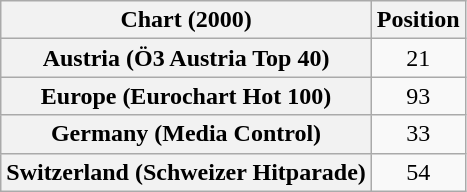<table class="wikitable sortable plainrowheaders" style="text-align:center">
<tr>
<th scope="col">Chart (2000)</th>
<th scope="col">Position</th>
</tr>
<tr>
<th scope="row">Austria (Ö3 Austria Top 40)</th>
<td>21</td>
</tr>
<tr>
<th scope="row">Europe (Eurochart Hot 100)</th>
<td>93</td>
</tr>
<tr>
<th scope="row">Germany (Media Control)</th>
<td>33</td>
</tr>
<tr>
<th scope="row">Switzerland (Schweizer Hitparade)</th>
<td>54</td>
</tr>
</table>
